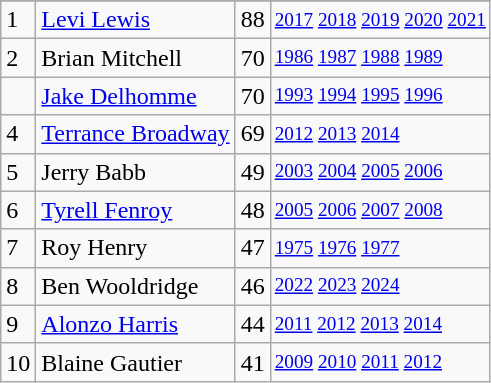<table class="wikitable">
<tr>
</tr>
<tr>
<td>1</td>
<td><a href='#'>Levi Lewis</a></td>
<td><abbr>88</abbr></td>
<td style="font-size:80%;"><a href='#'>2017</a> <a href='#'>2018</a> <a href='#'>2019</a> <a href='#'>2020</a> <a href='#'>2021</a></td>
</tr>
<tr>
<td>2</td>
<td>Brian Mitchell</td>
<td><abbr>70</abbr></td>
<td style="font-size:80%;"><a href='#'>1986</a> <a href='#'>1987</a> <a href='#'>1988</a> <a href='#'>1989</a></td>
</tr>
<tr>
<td></td>
<td><a href='#'>Jake Delhomme</a></td>
<td><abbr>70</abbr></td>
<td style="font-size:80%;"><a href='#'>1993</a> <a href='#'>1994</a> <a href='#'>1995</a> <a href='#'>1996</a></td>
</tr>
<tr>
<td>4</td>
<td><a href='#'>Terrance Broadway</a></td>
<td><abbr>69</abbr></td>
<td style="font-size:80%;"><a href='#'>2012</a> <a href='#'>2013</a> <a href='#'>2014</a></td>
</tr>
<tr>
<td>5</td>
<td>Jerry Babb</td>
<td><abbr>49</abbr></td>
<td style="font-size:80%;"><a href='#'>2003</a> <a href='#'>2004</a> <a href='#'>2005</a> <a href='#'>2006</a></td>
</tr>
<tr>
<td>6</td>
<td><a href='#'>Tyrell Fenroy</a></td>
<td><abbr>48</abbr></td>
<td style="font-size:80%;"><a href='#'>2005</a> <a href='#'>2006</a> <a href='#'>2007</a> <a href='#'>2008</a></td>
</tr>
<tr>
<td>7</td>
<td>Roy Henry</td>
<td><abbr>47</abbr></td>
<td style="font-size:80%;"><a href='#'>1975</a> <a href='#'>1976</a> <a href='#'>1977</a></td>
</tr>
<tr>
<td>8</td>
<td>Ben Wooldridge</td>
<td><abbr>46</abbr> </td>
<td style="font-size:80%;"><a href='#'>2022</a> <a href='#'>2023</a> <a href='#'>2024</a></td>
</tr>
<tr>
<td>9</td>
<td><a href='#'>Alonzo Harris</a></td>
<td><abbr>44</abbr></td>
<td style="font-size:80%;"><a href='#'>2011</a> <a href='#'>2012</a> <a href='#'>2013</a> <a href='#'>2014</a></td>
</tr>
<tr>
<td>10</td>
<td>Blaine Gautier</td>
<td><abbr>41</abbr></td>
<td style="font-size:80%;"><a href='#'>2009</a> <a href='#'>2010</a> <a href='#'>2011</a> <a href='#'>2012</a></td>
</tr>
</table>
